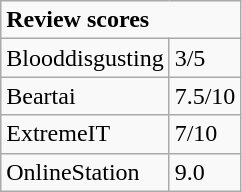<table class="wikitable">
<tr>
<td colspan="2"><strong>Review scores</strong></td>
</tr>
<tr>
<td>Blooddisgusting</td>
<td>3/5</td>
</tr>
<tr>
<td>Beartai</td>
<td>7.5/10</td>
</tr>
<tr>
<td>ExtremeIT</td>
<td>7/10</td>
</tr>
<tr>
<td>OnlineStation</td>
<td>9.0</td>
</tr>
</table>
